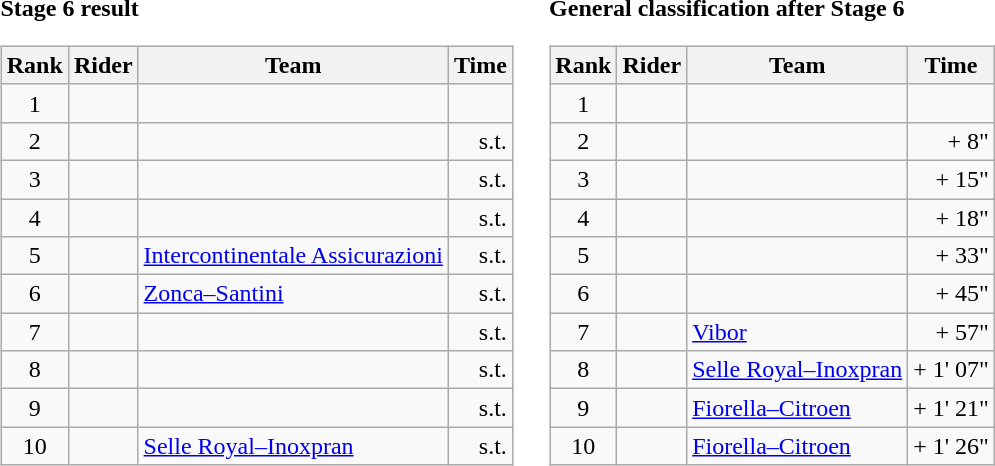<table>
<tr>
<td><strong>Stage 6 result</strong><br><table class="wikitable">
<tr>
<th scope="col">Rank</th>
<th scope="col">Rider</th>
<th scope="col">Team</th>
<th scope="col">Time</th>
</tr>
<tr>
<td style="text-align:center;">1</td>
<td></td>
<td></td>
<td style="text-align:right;"></td>
</tr>
<tr>
<td style="text-align:center;">2</td>
<td></td>
<td></td>
<td style="text-align:right;">s.t.</td>
</tr>
<tr>
<td style="text-align:center;">3</td>
<td></td>
<td></td>
<td style="text-align:right;">s.t.</td>
</tr>
<tr>
<td style="text-align:center;">4</td>
<td></td>
<td></td>
<td style="text-align:right;">s.t.</td>
</tr>
<tr>
<td style="text-align:center;">5</td>
<td></td>
<td><a href='#'>Intercontinentale Assicurazioni</a></td>
<td style="text-align:right;">s.t.</td>
</tr>
<tr>
<td style="text-align:center;">6</td>
<td></td>
<td><a href='#'>Zonca–Santini</a></td>
<td style="text-align:right;">s.t.</td>
</tr>
<tr>
<td style="text-align:center;">7</td>
<td></td>
<td></td>
<td style="text-align:right;">s.t.</td>
</tr>
<tr>
<td style="text-align:center;">8</td>
<td></td>
<td></td>
<td style="text-align:right;">s.t.</td>
</tr>
<tr>
<td style="text-align:center;">9</td>
<td></td>
<td></td>
<td style="text-align:right;">s.t.</td>
</tr>
<tr>
<td style="text-align:center;">10</td>
<td></td>
<td><a href='#'>Selle Royal–Inoxpran</a></td>
<td style="text-align:right;">s.t.</td>
</tr>
</table>
</td>
<td></td>
<td><strong>General classification after Stage 6</strong><br><table class="wikitable">
<tr>
<th scope="col">Rank</th>
<th scope="col">Rider</th>
<th scope="col">Team</th>
<th scope="col">Time</th>
</tr>
<tr>
<td style="text-align:center;">1</td>
<td></td>
<td></td>
<td style="text-align:right;"></td>
</tr>
<tr>
<td style="text-align:center;">2</td>
<td></td>
<td></td>
<td style="text-align:right;">+ 8"</td>
</tr>
<tr>
<td style="text-align:center;">3</td>
<td></td>
<td></td>
<td style="text-align:right;">+ 15"</td>
</tr>
<tr>
<td style="text-align:center;">4</td>
<td></td>
<td></td>
<td style="text-align:right;">+ 18"</td>
</tr>
<tr>
<td style="text-align:center;">5</td>
<td></td>
<td></td>
<td style="text-align:right;">+ 33"</td>
</tr>
<tr>
<td style="text-align:center;">6</td>
<td></td>
<td></td>
<td style="text-align:right;">+ 45"</td>
</tr>
<tr>
<td style="text-align:center;">7</td>
<td></td>
<td><a href='#'>Vibor</a></td>
<td style="text-align:right;">+ 57"</td>
</tr>
<tr>
<td style="text-align:center;">8</td>
<td></td>
<td><a href='#'>Selle Royal–Inoxpran</a></td>
<td style="text-align:right;">+ 1' 07"</td>
</tr>
<tr>
<td style="text-align:center;">9</td>
<td></td>
<td><a href='#'>Fiorella–Citroen</a></td>
<td style="text-align:right;">+ 1' 21"</td>
</tr>
<tr>
<td style="text-align:center;">10</td>
<td></td>
<td><a href='#'>Fiorella–Citroen</a></td>
<td style="text-align:right;">+ 1' 26"</td>
</tr>
</table>
</td>
</tr>
</table>
